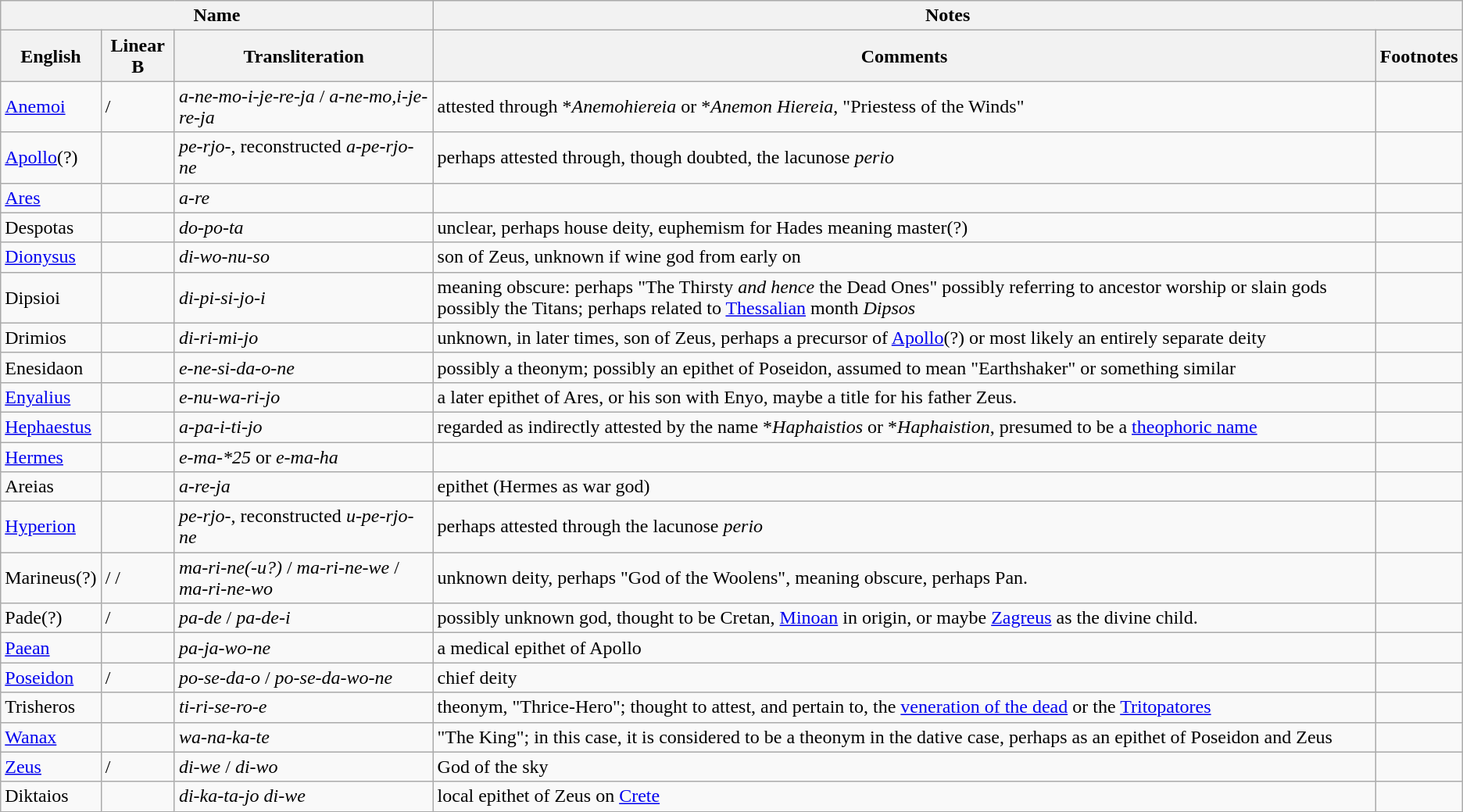<table class="wikitable">
<tr>
<th colspan="3">Name</th>
<th colspan="2">Notes</th>
</tr>
<tr>
<th>English</th>
<th>Linear B</th>
<th>Transliteration</th>
<th>Comments</th>
<th>Footnotes</th>
</tr>
<tr>
<td><a href='#'>Anemoi</a></td>
<td> / </td>
<td><em>a-ne-mo-i-je-re-ja</em> / <em>a-ne-mo,i-je-re-ja</em></td>
<td>attested through *<em>Anemohiereia</em> or *<em>Anemon Hiereia</em>, "Priestess of the Winds"</td>
<td></td>
</tr>
<tr>
<td><a href='#'>Apollo</a>(?)</td>
<td><em></em></td>
<td><em>pe-rjo-</em>, reconstructed <em>a-pe-rjo-ne</em></td>
<td>perhaps attested through, though doubted, the lacunose <em>perio</em></td>
<td><em></em></td>
</tr>
<tr>
<td><a href='#'>Ares</a></td>
<td></td>
<td><em>a-re</em></td>
<td></td>
<td></td>
</tr>
<tr>
<td>Despotas</td>
<td></td>
<td><em>do-po-ta</em></td>
<td>unclear, perhaps house deity, euphemism for Hades meaning master(?)</td>
<td></td>
</tr>
<tr>
<td><a href='#'>Dionysus</a></td>
<td></td>
<td><em>di-wo-nu-so</em></td>
<td>son of Zeus, unknown if wine god from early on</td>
<td></td>
</tr>
<tr>
<td>Dipsioi</td>
<td><em></em></td>
<td><em>di-pi-si-jo-i</em></td>
<td>meaning obscure: perhaps "The Thirsty <em>and hence</em> the Dead Ones" possibly referring to ancestor worship or slain gods possibly the Titans; perhaps related to <a href='#'>Thessalian</a> month <em>Dipsos</em></td>
<td><em></em></td>
</tr>
<tr>
<td>Drimios</td>
<td></td>
<td><em>di-ri-mi-jo</em></td>
<td>unknown, in later times, son of Zeus, perhaps a precursor of <a href='#'>Apollo</a>(?) or most likely an entirely separate deity</td>
<td></td>
</tr>
<tr>
<td>Enesidaon</td>
<td></td>
<td><em>e-ne-si-da-o-ne</em></td>
<td>possibly a theonym; possibly an epithet of Poseidon, assumed to mean "Earthshaker" or something similar</td>
<td></td>
</tr>
<tr>
<td><a href='#'>Enyalius</a></td>
<td></td>
<td><em>e-nu-wa-ri-jo</em></td>
<td>a later epithet of Ares, or his son with Enyo, maybe a title for his father Zeus.</td>
<td></td>
</tr>
<tr>
<td><a href='#'>Hephaestus</a></td>
<td></td>
<td><em>a-pa-i-ti-jo</em></td>
<td>regarded as indirectly attested by the name *<em>Haphaistios</em> or *<em>Haphaistion</em>, presumed to be a <a href='#'>theophoric name</a></td>
<td></td>
</tr>
<tr>
<td><a href='#'>Hermes</a></td>
<td></td>
<td><em>e-ma-*25</em> or <em>e-ma-ha</em></td>
<td></td>
<td></td>
</tr>
<tr>
<td>Areias</td>
<td></td>
<td><em>a-re-ja</em></td>
<td>epithet (Hermes as war god)</td>
<td></td>
</tr>
<tr>
<td><a href='#'>Hyperion</a></td>
<td></td>
<td><em>pe-rjo-</em>, reconstructed <em>u-pe-rjo-ne</em></td>
<td>perhaps attested through the lacunose <em>perio</em></td>
<td></td>
</tr>
<tr>
<td>Marineus(?)</td>
<td> /  / </td>
<td><em>ma-ri-ne(-u?)</em> / <em>ma-ri-ne-we</em> / <em>ma-ri-ne-wo</em></td>
<td>unknown deity, perhaps "God of the Woolens", meaning obscure, perhaps Pan.</td>
<td></td>
</tr>
<tr>
<td>Pade(?)</td>
<td> / </td>
<td><em>pa-de</em> / <em>pa-de-i</em></td>
<td>possibly unknown god, thought to be Cretan, <a href='#'>Minoan</a> in origin, or maybe <a href='#'>Zagreus</a> as the divine child.</td>
<td></td>
</tr>
<tr>
<td><a href='#'>Paean</a></td>
<td></td>
<td><em>pa-ja-wo-ne</em></td>
<td>a medical epithet of Apollo</td>
<td></td>
</tr>
<tr>
<td><a href='#'>Poseidon</a></td>
<td> / </td>
<td><em>po-se-da-o</em> / <em>po-se-da-wo-ne</em></td>
<td>chief deity</td>
<td></td>
</tr>
<tr>
<td>Trisheros</td>
<td></td>
<td><em>ti-ri-se-ro-e</em></td>
<td>theonym, "Thrice-Hero"; thought to attest, and pertain to, the <a href='#'>veneration of the dead</a> or the <a href='#'>Tritopatores</a></td>
<td></td>
</tr>
<tr>
<td><a href='#'>Wanax</a></td>
<td></td>
<td><em>wa-na-ka-te</em></td>
<td>"The King"; in this case, it is considered to be a theonym in the dative case, perhaps as an epithet of Poseidon and Zeus</td>
<td></td>
</tr>
<tr>
<td><a href='#'>Zeus</a></td>
<td> / </td>
<td><em>di-we</em> / <em>di-wo</em></td>
<td>God of the sky</td>
<td></td>
</tr>
<tr>
<td>Diktaios</td>
<td></td>
<td><em>di-ka-ta-jo di-we</em></td>
<td>local epithet of Zeus on <a href='#'>Crete</a></td>
<td></td>
</tr>
</table>
